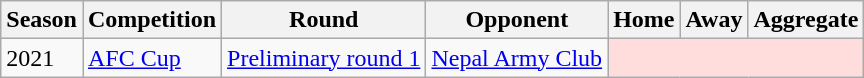<table class="wikitable">
<tr>
<th>Season</th>
<th>Competition</th>
<th>Round</th>
<th>Opponent</th>
<th>Home</th>
<th>Away</th>
<th>Aggregate</th>
</tr>
<tr>
<td rowspan="1">2021</td>
<td rowspan="1"><a href='#'>AFC Cup</a></td>
<td rowspan="1"><a href='#'>Preliminary round 1</a></td>
<td> <a href='#'>Nepal Army Club</a></td>
<td colspan="3" style="background:#fdd;"></td>
</tr>
</table>
